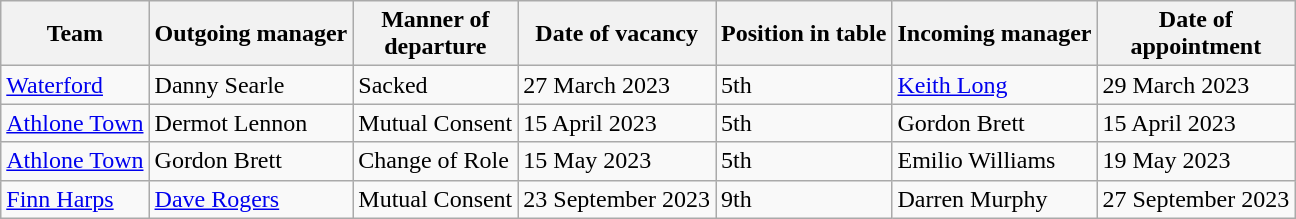<table class="wikitable sortable">
<tr>
<th>Team</th>
<th>Outgoing manager</th>
<th>Manner of<br>departure</th>
<th>Date of vacancy</th>
<th>Position in table</th>
<th>Incoming manager</th>
<th>Date of<br>appointment</th>
</tr>
<tr>
<td><a href='#'>Waterford</a></td>
<td> Danny Searle</td>
<td>Sacked</td>
<td>27 March 2023</td>
<td>5th</td>
<td> <a href='#'>Keith Long</a></td>
<td>29 March 2023</td>
</tr>
<tr>
<td><a href='#'>Athlone Town</a></td>
<td> Dermot Lennon</td>
<td>Mutual Consent</td>
<td>15 April 2023</td>
<td>5th</td>
<td> Gordon Brett</td>
<td>15 April 2023</td>
</tr>
<tr>
<td><a href='#'>Athlone Town</a></td>
<td> Gordon Brett</td>
<td>Change of Role</td>
<td>15 May 2023</td>
<td>5th</td>
<td> Emilio Williams</td>
<td>19 May 2023</td>
</tr>
<tr>
<td><a href='#'>Finn Harps</a></td>
<td> <a href='#'> Dave Rogers</a></td>
<td>Mutual Consent</td>
<td>23 September 2023</td>
<td>9th</td>
<td> Darren Murphy</td>
<td>27 September 2023</td>
</tr>
</table>
